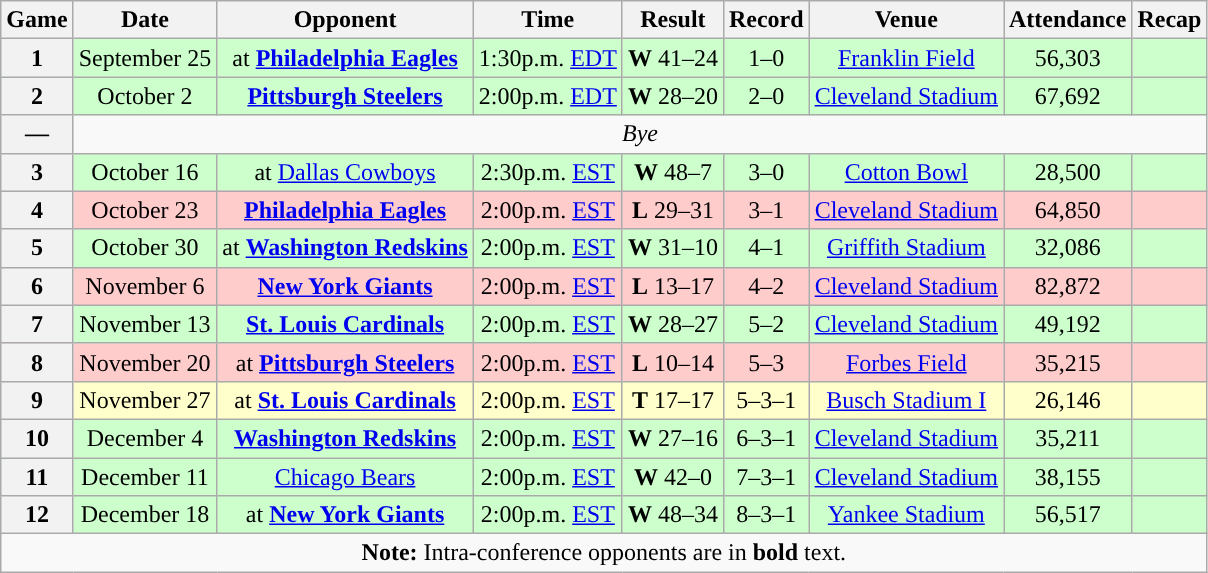<table class="wikitable" style="text-align:center">
<tr>
<th>Game</th>
<th>Date</th>
<th>Opponent</th>
<th>Time</th>
<th>Result</th>
<th>Record</th>
<th>Venue</th>
<th>Attendance</th>
<th>Recap</th>
</tr>
<tr style="background:#cfc">
<th>1</th>
<td>September 25</td>
<td>at <strong><a href='#'>Philadelphia Eagles</a></strong></td>
<td>1:30p.m. <a href='#'>EDT</a></td>
<td><strong>W</strong> 41–24</td>
<td>1–0</td>
<td><a href='#'>Franklin Field</a></td>
<td>56,303</td>
<td></td>
</tr>
<tr style="background:#cfc">
<th>2</th>
<td>October 2</td>
<td><strong><a href='#'>Pittsburgh Steelers</a></strong></td>
<td>2:00p.m. <a href='#'>EDT</a></td>
<td><strong>W</strong> 28–20</td>
<td>2–0</td>
<td><a href='#'>Cleveland Stadium</a></td>
<td>67,692</td>
<td></td>
</tr>
<tr style="background:">
<th>—</th>
<td colspan=8 align="center"><em>Bye</em></td>
</tr>
<tr style="background:#cfc">
<th>3</th>
<td>October 16</td>
<td>at <a href='#'>Dallas Cowboys</a></td>
<td>2:30p.m. <a href='#'>EST</a></td>
<td><strong>W</strong> 48–7</td>
<td>3–0</td>
<td><a href='#'>Cotton Bowl</a></td>
<td>28,500</td>
<td></td>
</tr>
<tr style="background:#fcc">
<th>4</th>
<td>October 23</td>
<td><strong><a href='#'>Philadelphia Eagles</a></strong></td>
<td>2:00p.m. <a href='#'>EST</a></td>
<td><strong>L</strong> 29–31</td>
<td>3–1</td>
<td><a href='#'>Cleveland Stadium</a></td>
<td>64,850</td>
<td></td>
</tr>
<tr style="background:#cfc">
<th>5</th>
<td>October 30</td>
<td>at <strong><a href='#'>Washington Redskins</a></strong></td>
<td>2:00p.m. <a href='#'>EST</a></td>
<td><strong>W</strong> 31–10</td>
<td>4–1</td>
<td><a href='#'>Griffith Stadium</a></td>
<td>32,086</td>
<td></td>
</tr>
<tr style="background:#fcc">
<th>6</th>
<td>November 6</td>
<td><strong><a href='#'>New York Giants</a></strong></td>
<td>2:00p.m. <a href='#'>EST</a></td>
<td><strong>L</strong> 13–17</td>
<td>4–2</td>
<td><a href='#'>Cleveland Stadium</a></td>
<td>82,872</td>
<td></td>
</tr>
<tr style="background:#cfc">
<th>7</th>
<td>November 13</td>
<td><strong><a href='#'>St. Louis Cardinals</a></strong></td>
<td>2:00p.m. <a href='#'>EST</a></td>
<td><strong>W</strong> 28–27</td>
<td>5–2</td>
<td><a href='#'>Cleveland Stadium</a></td>
<td>49,192</td>
<td></td>
</tr>
<tr style="background:#fcc">
<th>8</th>
<td>November 20</td>
<td>at <strong><a href='#'>Pittsburgh Steelers</a></strong></td>
<td>2:00p.m. <a href='#'>EST</a></td>
<td><strong>L</strong> 10–14</td>
<td>5–3</td>
<td><a href='#'>Forbes Field</a></td>
<td>35,215</td>
<td></td>
</tr>
<tr style="background:#ffc">
<th>9</th>
<td>November 27</td>
<td>at <strong><a href='#'>St. Louis Cardinals</a></strong></td>
<td>2:00p.m. <a href='#'>EST</a></td>
<td><strong>T</strong> 17–17</td>
<td>5–3–1</td>
<td><a href='#'>Busch Stadium I</a></td>
<td>26,146</td>
<td></td>
</tr>
<tr style="background:#cfc">
<th>10</th>
<td>December 4</td>
<td><strong><a href='#'>Washington Redskins</a></strong></td>
<td>2:00p.m. <a href='#'>EST</a></td>
<td><strong>W</strong> 27–16</td>
<td>6–3–1</td>
<td><a href='#'>Cleveland Stadium</a></td>
<td>35,211</td>
<td></td>
</tr>
<tr style="background:#cfc">
<th>11</th>
<td>December 11</td>
<td><a href='#'>Chicago Bears</a></td>
<td>2:00p.m. <a href='#'>EST</a></td>
<td><strong>W</strong> 42–0</td>
<td>7–3–1</td>
<td><a href='#'>Cleveland Stadium</a></td>
<td>38,155</td>
<td></td>
</tr>
<tr style="background:#cfc">
<th>12</th>
<td>December 18</td>
<td>at <strong><a href='#'>New York Giants</a></strong></td>
<td>2:00p.m. <a href='#'>EST</a></td>
<td><strong>W</strong> 48–34</td>
<td>8–3–1</td>
<td><a href='#'>Yankee Stadium</a></td>
<td>56,517</td>
<td></td>
</tr>
<tr>
<td colspan="10"><strong>Note:</strong> Intra-conference opponents are in <strong>bold</strong> text.</td>
</tr>
</table>
